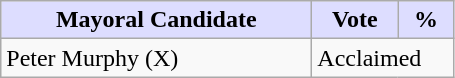<table class="wikitable">
<tr>
<th style="background:#ddf; width:200px;">Mayoral Candidate</th>
<th style="background:#ddf; width:50px;">Vote</th>
<th style="background:#ddf; width:30px;">%</th>
</tr>
<tr>
<td>Peter Murphy (X)</td>
<td colspan="2">Acclaimed</td>
</tr>
</table>
